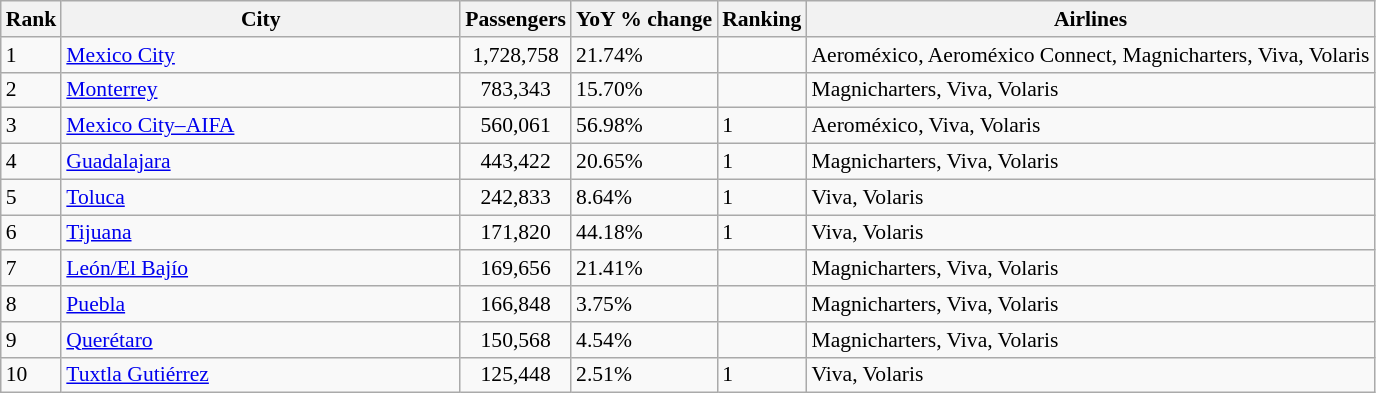<table class="wikitable" style="font-size: 90%" width="align=">
<tr>
<th>Rank</th>
<th style=width:18em>City</th>
<th>Passengers</th>
<th>YoY % change</th>
<th>Ranking</th>
<th>Airlines</th>
</tr>
<tr>
<td>1</td>
<td><a href='#'>Mexico City</a></td>
<td align="center">1,728,758</td>
<td> 21.74%</td>
<td></td>
<td>Aeroméxico, Aeroméxico Connect, Magnicharters, Viva, Volaris</td>
</tr>
<tr>
<td>2</td>
<td><a href='#'>Monterrey</a></td>
<td align="center">783,343</td>
<td> 15.70%</td>
<td></td>
<td>Magnicharters, Viva, Volaris</td>
</tr>
<tr>
<td>3</td>
<td><a href='#'>Mexico City–AIFA</a></td>
<td align="center">560,061</td>
<td> 56.98%</td>
<td> 1</td>
<td>Aeroméxico, Viva, Volaris</td>
</tr>
<tr>
<td>4</td>
<td><a href='#'>Guadalajara</a></td>
<td align="center">443,422</td>
<td> 20.65%</td>
<td> 1</td>
<td>Magnicharters, Viva, Volaris</td>
</tr>
<tr>
<td>5</td>
<td><a href='#'>Toluca</a></td>
<td align="center">242,833</td>
<td> 8.64%</td>
<td> 1</td>
<td>Viva, Volaris</td>
</tr>
<tr>
<td>6</td>
<td><a href='#'>Tijuana</a></td>
<td align="center">171,820</td>
<td> 44.18%</td>
<td> 1</td>
<td>Viva, Volaris</td>
</tr>
<tr>
<td>7</td>
<td><a href='#'>León/El Bajío</a></td>
<td align="center">169,656</td>
<td> 21.41%</td>
<td></td>
<td>Magnicharters, Viva, Volaris</td>
</tr>
<tr>
<td>8</td>
<td><a href='#'>Puebla</a></td>
<td align="center">166,848</td>
<td> 3.75%</td>
<td></td>
<td>Magnicharters, Viva, Volaris</td>
</tr>
<tr>
<td>9</td>
<td><a href='#'>Querétaro</a></td>
<td align="center">150,568</td>
<td> 4.54%</td>
<td></td>
<td>Magnicharters, Viva, Volaris</td>
</tr>
<tr>
<td>10</td>
<td><a href='#'>Tuxtla Gutiérrez</a></td>
<td align="center">125,448</td>
<td> 2.51%</td>
<td> 1</td>
<td>Viva, Volaris</td>
</tr>
</table>
